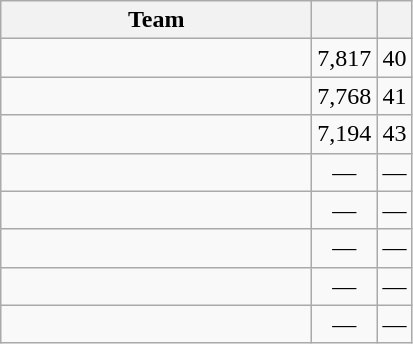<table class="wikitable">
<tr>
<th width=200>Team</th>
<th></th>
<th></th>
</tr>
<tr>
<td></td>
<td align=right>7,817</td>
<td align=center>40</td>
</tr>
<tr>
<td></td>
<td align=right>7,768</td>
<td align=center>41</td>
</tr>
<tr>
<td></td>
<td align=right>7,194</td>
<td align=center>43</td>
</tr>
<tr>
<td></td>
<td align=center>—</td>
<td align=center>—</td>
</tr>
<tr>
<td></td>
<td align=center>—</td>
<td align=center>—</td>
</tr>
<tr>
<td></td>
<td align=center>—</td>
<td align=center>—</td>
</tr>
<tr>
<td></td>
<td align=center>—</td>
<td align=center>—</td>
</tr>
<tr>
<td></td>
<td align=center>—</td>
<td align=center>—</td>
</tr>
</table>
